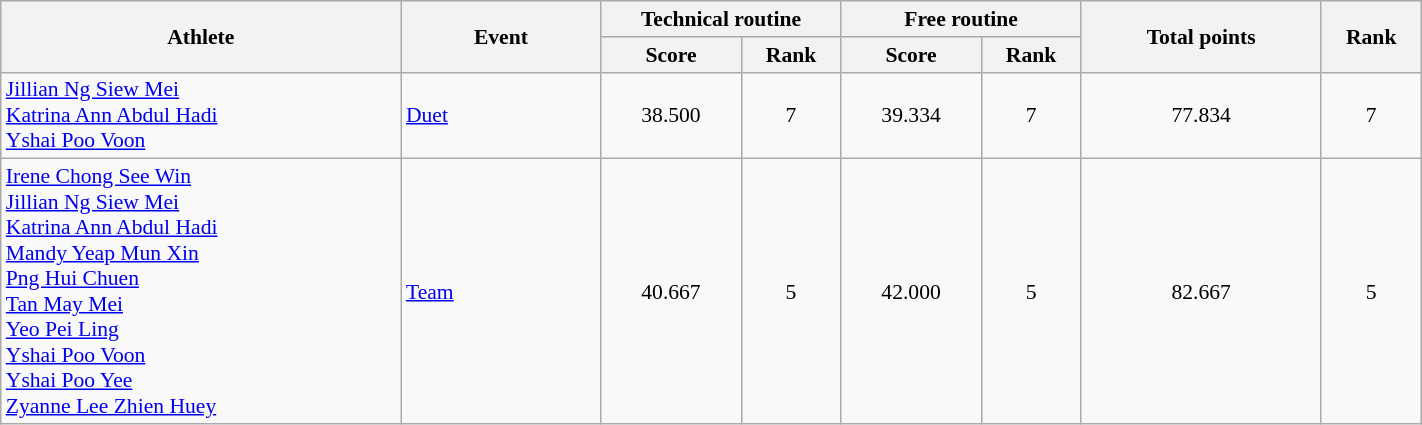<table class="wikitable" width="75%" style="text-align:center; font-size:90%;">
<tr>
<th rowspan="2" width="20%">Athlete</th>
<th rowspan="2" width="10%">Event</th>
<th colspan="2" width="12%">Technical routine</th>
<th colspan="2" width="12%">Free routine</th>
<th rowspan="2" width="12%">Total points</th>
<th rowspan="2" width="5%">Rank</th>
</tr>
<tr>
<th width="7%">Score</th>
<th>Rank</th>
<th width="7%">Score</th>
<th>Rank</th>
</tr>
<tr>
<td align=left><a href='#'>Jillian Ng Siew Mei</a><br><a href='#'>Katrina Ann Abdul Hadi</a><br><a href='#'>Yshai Poo Voon</a></td>
<td align=left><a href='#'>Duet</a></td>
<td>38.500</td>
<td>7</td>
<td>39.334</td>
<td>7</td>
<td>77.834</td>
<td>7</td>
</tr>
<tr>
<td align=left><a href='#'>Irene Chong See Win</a><br><a href='#'>Jillian Ng Siew Mei</a><br><a href='#'>Katrina Ann Abdul Hadi</a><br><a href='#'>Mandy Yeap Mun Xin</a><br><a href='#'>Png Hui Chuen</a><br><a href='#'>Tan May Mei</a><br><a href='#'>Yeo Pei Ling</a><br><a href='#'>Yshai Poo Voon</a><br><a href='#'>Yshai Poo Yee</a><br><a href='#'>Zyanne Lee Zhien Huey</a></td>
<td align=left><a href='#'>Team</a></td>
<td>40.667</td>
<td>5</td>
<td>42.000</td>
<td>5</td>
<td>82.667</td>
<td>5</td>
</tr>
</table>
